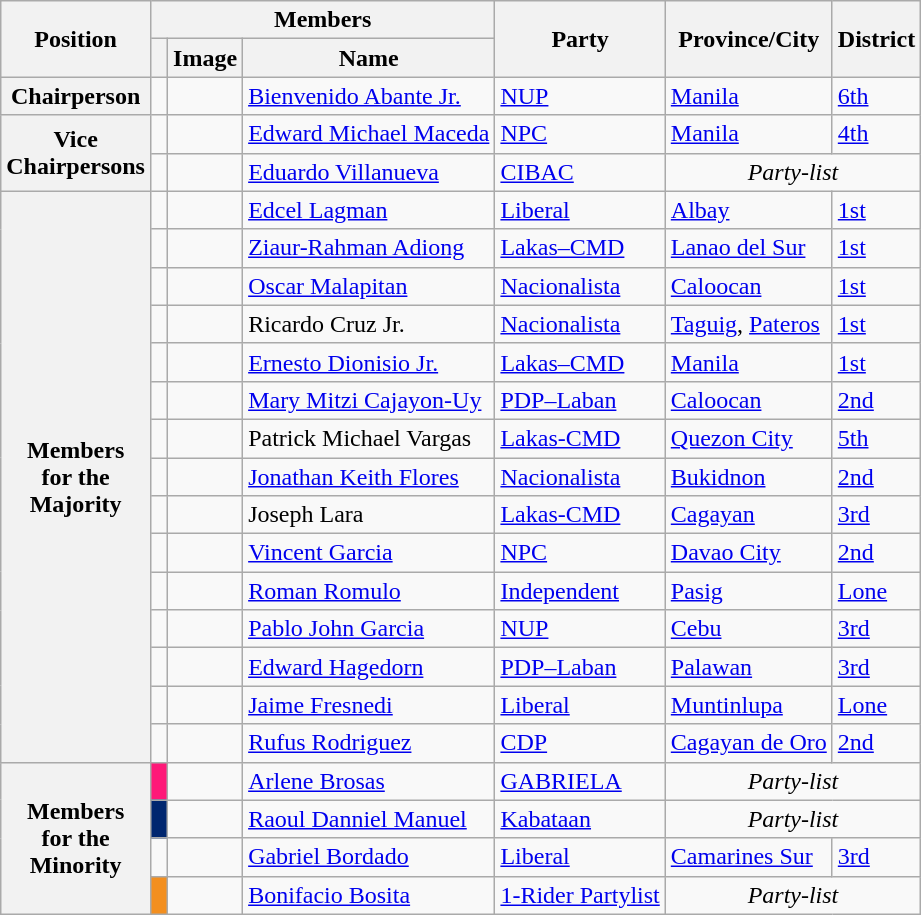<table class="wikitable" style="font-size: 100%;">
<tr>
<th rowspan="2">Position</th>
<th colspan="3">Members</th>
<th rowspan="2">Party</th>
<th rowspan="2">Province/City</th>
<th rowspan="2">District</th>
</tr>
<tr>
<th></th>
<th>Image</th>
<th>Name</th>
</tr>
<tr>
<th>Chairperson</th>
<td></td>
<td></td>
<td><a href='#'>Bienvenido Abante Jr.</a></td>
<td><a href='#'>NUP</a></td>
<td><a href='#'>Manila</a></td>
<td><a href='#'>6th</a></td>
</tr>
<tr>
<th rowspan="2">Vice<br>Chairpersons</th>
<td></td>
<td></td>
<td><a href='#'>Edward Michael Maceda</a></td>
<td><a href='#'>NPC</a></td>
<td><a href='#'>Manila</a></td>
<td><a href='#'>4th</a></td>
</tr>
<tr>
<td></td>
<td></td>
<td><a href='#'>Eduardo Villanueva</a></td>
<td><a href='#'>CIBAC</a></td>
<td align="center" colspan="2"><em>Party-list</em></td>
</tr>
<tr>
<th rowspan="15">Members<br>for the<br>Majority</th>
<td></td>
<td></td>
<td><a href='#'>Edcel Lagman</a></td>
<td><a href='#'>Liberal</a></td>
<td><a href='#'>Albay</a></td>
<td><a href='#'>1st</a></td>
</tr>
<tr>
<td></td>
<td></td>
<td><a href='#'>Ziaur-Rahman Adiong</a></td>
<td><a href='#'>Lakas–CMD</a></td>
<td><a href='#'>Lanao del Sur</a></td>
<td><a href='#'>1st</a></td>
</tr>
<tr>
<td></td>
<td></td>
<td><a href='#'>Oscar Malapitan</a></td>
<td><a href='#'>Nacionalista</a></td>
<td><a href='#'>Caloocan</a></td>
<td><a href='#'>1st</a></td>
</tr>
<tr>
<td></td>
<td></td>
<td>Ricardo Cruz Jr.</td>
<td><a href='#'>Nacionalista</a></td>
<td><a href='#'>Taguig</a>, <a href='#'>Pateros</a></td>
<td><a href='#'>1st</a></td>
</tr>
<tr>
<td></td>
<td></td>
<td><a href='#'>Ernesto Dionisio Jr.</a></td>
<td><a href='#'>Lakas–CMD</a></td>
<td><a href='#'>Manila</a></td>
<td><a href='#'>1st</a></td>
</tr>
<tr>
<td></td>
<td></td>
<td><a href='#'>Mary Mitzi Cajayon-Uy</a></td>
<td><a href='#'>PDP–Laban</a></td>
<td><a href='#'>Caloocan</a></td>
<td><a href='#'>2nd</a></td>
</tr>
<tr>
<td></td>
<td></td>
<td>Patrick Michael Vargas</td>
<td><a href='#'>Lakas-CMD</a></td>
<td><a href='#'>Quezon City</a></td>
<td><a href='#'>5th</a></td>
</tr>
<tr>
<td></td>
<td></td>
<td><a href='#'>Jonathan Keith Flores</a></td>
<td><a href='#'>Nacionalista</a></td>
<td><a href='#'>Bukidnon</a></td>
<td><a href='#'>2nd</a></td>
</tr>
<tr>
<td></td>
<td></td>
<td>Joseph Lara</td>
<td><a href='#'>Lakas-CMD</a></td>
<td><a href='#'>Cagayan</a></td>
<td><a href='#'>3rd</a></td>
</tr>
<tr>
<td></td>
<td></td>
<td><a href='#'>Vincent Garcia</a></td>
<td><a href='#'>NPC</a></td>
<td><a href='#'>Davao City</a></td>
<td><a href='#'>2nd</a></td>
</tr>
<tr>
<td></td>
<td></td>
<td><a href='#'>Roman Romulo</a></td>
<td><a href='#'>Independent</a></td>
<td><a href='#'>Pasig</a></td>
<td><a href='#'>Lone</a></td>
</tr>
<tr>
<td></td>
<td></td>
<td><a href='#'>Pablo John Garcia</a></td>
<td><a href='#'>NUP</a></td>
<td><a href='#'>Cebu</a></td>
<td><a href='#'>3rd</a></td>
</tr>
<tr>
<td></td>
<td></td>
<td><a href='#'>Edward Hagedorn</a></td>
<td><a href='#'>PDP–Laban</a></td>
<td><a href='#'>Palawan</a></td>
<td><a href='#'>3rd</a></td>
</tr>
<tr>
<td></td>
<td></td>
<td><a href='#'>Jaime Fresnedi</a></td>
<td><a href='#'>Liberal</a></td>
<td><a href='#'>Muntinlupa</a></td>
<td><a href='#'>Lone</a></td>
</tr>
<tr>
<td></td>
<td></td>
<td><a href='#'>Rufus Rodriguez</a></td>
<td><a href='#'>CDP</a></td>
<td><a href='#'>Cagayan de Oro</a></td>
<td><a href='#'>2nd</a></td>
</tr>
<tr>
<th rowspan="4">Members<br>for the<br>Minority</th>
<td bgcolor=#FE1978> </td>
<td></td>
<td><a href='#'>Arlene Brosas</a></td>
<td><a href='#'>GABRIELA</a></td>
<td align="center" colspan="2"><em>Party-list</em></td>
</tr>
<tr>
<td bgcolor=#00266F> </td>
<td></td>
<td><a href='#'>Raoul Danniel Manuel</a></td>
<td><a href='#'>Kabataan</a></td>
<td align="center" colspan="2"><em>Party-list</em></td>
</tr>
<tr>
<td></td>
<td></td>
<td><a href='#'>Gabriel Bordado</a></td>
<td><a href='#'>Liberal</a></td>
<td><a href='#'>Camarines Sur</a></td>
<td><a href='#'>3rd</a></td>
</tr>
<tr>
<td bgcolor=#F38F1F> </td>
<td></td>
<td><a href='#'>Bonifacio Bosita</a></td>
<td><a href='#'>1-Rider Partylist</a></td>
<td align="center" colspan="2"><em>Party-list</em></td>
</tr>
</table>
